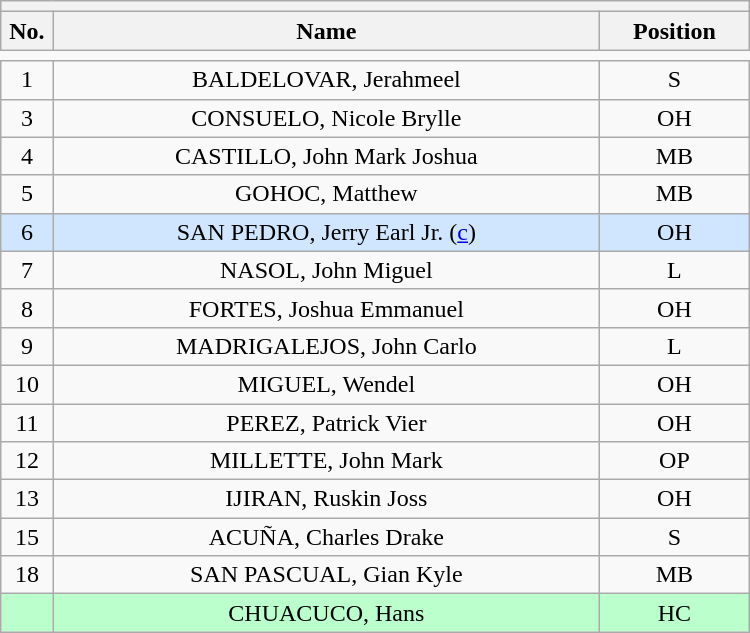<table class='wikitable mw-collapsible' style="text-align: center; width: 500px; border: none">
<tr>
<th style='text-align: left;' colspan=3></th>
</tr>
<tr>
<th style='width: 7%;'>No.</th>
<th>Name</th>
<th style='width: 20%;'>Position</th>
</tr>
<tr>
<td style='border: none;'></td>
</tr>
<tr>
<td>1</td>
<td>BALDELOVAR, Jerahmeel</td>
<td>S</td>
</tr>
<tr>
<td>3</td>
<td>CONSUELO, Nicole Brylle</td>
<td>OH</td>
</tr>
<tr>
<td>4</td>
<td>CASTILLO, John Mark Joshua</td>
<td>MB</td>
</tr>
<tr>
<td>5</td>
<td>GOHOC, Matthew</td>
<td>MB</td>
</tr>
<tr bgcolor=#D0E6FF>
<td>6</td>
<td>SAN PEDRO, Jerry Earl Jr. (<a href='#'>c</a>)</td>
<td>OH</td>
</tr>
<tr>
<td>7</td>
<td>NASOL, John Miguel</td>
<td>L</td>
</tr>
<tr>
<td>8</td>
<td>FORTES, Joshua Emmanuel</td>
<td>OH</td>
</tr>
<tr>
<td>9</td>
<td>MADRIGALEJOS, John Carlo</td>
<td>L</td>
</tr>
<tr>
<td>10</td>
<td>MIGUEL, Wendel</td>
<td>OH</td>
</tr>
<tr>
<td>11</td>
<td>PEREZ, Patrick Vier</td>
<td>OH</td>
</tr>
<tr>
<td>12</td>
<td>MILLETTE, John Mark</td>
<td>OP</td>
</tr>
<tr>
<td>13</td>
<td>IJIRAN, Ruskin Joss</td>
<td>OH</td>
</tr>
<tr>
<td>15</td>
<td>ACUÑA, Charles Drake</td>
<td>S</td>
</tr>
<tr>
<td>18</td>
<td>SAN PASCUAL, Gian Kyle</td>
<td>MB</td>
</tr>
<tr bgcolor=#BBFFCC>
<td></td>
<td>CHUACUCO, Hans</td>
<td>HC</td>
</tr>
</table>
